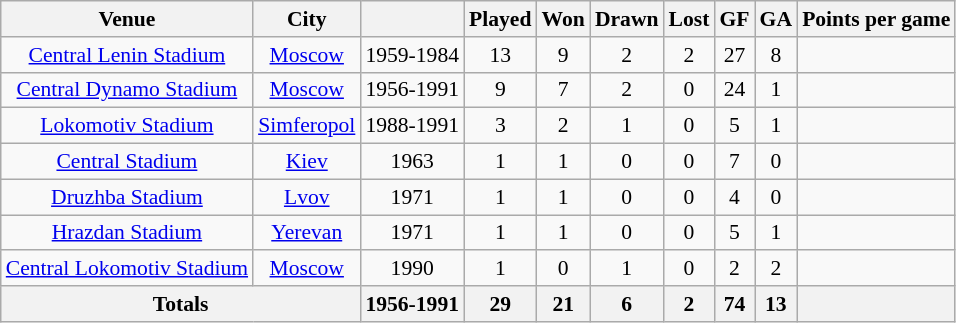<table class="wikitable sortable" style="font-size:90%; text-align:center;">
<tr>
<th>Venue</th>
<th>City</th>
<th></th>
<th>Played</th>
<th>Won</th>
<th>Drawn</th>
<th>Lost</th>
<th>GF</th>
<th>GA</th>
<th>Points per game</th>
</tr>
<tr>
<td><a href='#'>Central Lenin Stadium</a></td>
<td><a href='#'>Moscow</a></td>
<td>1959-1984</td>
<td>13</td>
<td>9</td>
<td>2</td>
<td>2</td>
<td>27</td>
<td>8</td>
<td></td>
</tr>
<tr>
<td><a href='#'>Central Dynamo Stadium</a></td>
<td><a href='#'>Moscow</a></td>
<td>1956-1991</td>
<td>9</td>
<td>7</td>
<td>2</td>
<td>0</td>
<td>24</td>
<td>1</td>
<td></td>
</tr>
<tr>
<td><a href='#'>Lokomotiv Stadium</a></td>
<td><a href='#'>Simferopol</a></td>
<td>1988-1991</td>
<td>3</td>
<td>2</td>
<td>1</td>
<td>0</td>
<td>5</td>
<td>1</td>
<td></td>
</tr>
<tr>
<td><a href='#'>Central Stadium</a></td>
<td><a href='#'>Kiev</a></td>
<td>1963</td>
<td>1</td>
<td>1</td>
<td>0</td>
<td>0</td>
<td>7</td>
<td>0</td>
<td></td>
</tr>
<tr>
<td><a href='#'>Druzhba Stadium</a></td>
<td><a href='#'>Lvov</a></td>
<td>1971</td>
<td>1</td>
<td>1</td>
<td>0</td>
<td>0</td>
<td>4</td>
<td>0</td>
<td></td>
</tr>
<tr>
<td><a href='#'>Hrazdan Stadium</a></td>
<td><a href='#'>Yerevan</a></td>
<td>1971</td>
<td>1</td>
<td>1</td>
<td>0</td>
<td>0</td>
<td>5</td>
<td>1</td>
<td></td>
</tr>
<tr>
<td><a href='#'>Central Lokomotiv Stadium</a></td>
<td><a href='#'>Moscow</a></td>
<td>1990</td>
<td>1</td>
<td>0</td>
<td>1</td>
<td>0</td>
<td>2</td>
<td>2</td>
<td></td>
</tr>
<tr class="sortbottom">
<th colspan="2">Totals</th>
<th>1956-1991</th>
<th>29</th>
<th>21</th>
<th>6</th>
<th>2</th>
<th>74</th>
<th>13</th>
<th></th>
</tr>
</table>
